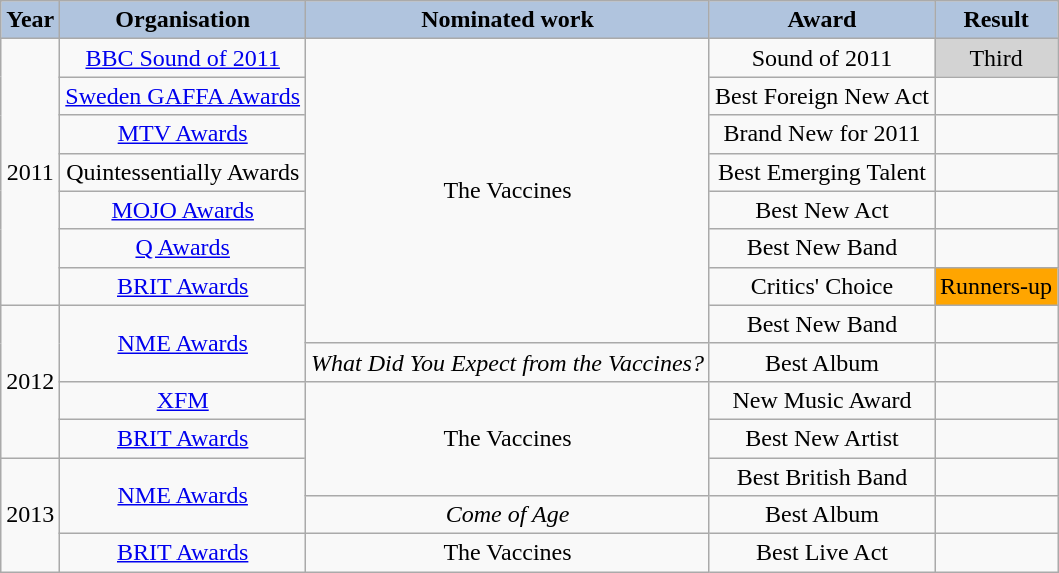<table class="wikitable" style="text-align:center;">
<tr>
<th style="background:#B0C4DE;">Year</th>
<th style="background:#B0C4DE;">Organisation</th>
<th style="background:#B0C4DE;">Nominated work</th>
<th style="background:#B0C4DE;">Award</th>
<th style="background:#B0C4DE;">Result</th>
</tr>
<tr>
<td rowspan="7">2011</td>
<td><a href='#'>BBC Sound of 2011</a></td>
<td rowspan="8">The Vaccines</td>
<td>Sound of 2011</td>
<td style="background:lightgrey">Third</td>
</tr>
<tr>
<td><a href='#'>Sweden GAFFA Awards</a></td>
<td>Best Foreign New Act</td>
<td></td>
</tr>
<tr>
<td><a href='#'>MTV Awards</a></td>
<td>Brand New for 2011</td>
<td></td>
</tr>
<tr>
<td>Quintessentially Awards</td>
<td>Best Emerging Talent</td>
<td></td>
</tr>
<tr>
<td><a href='#'>MOJO Awards</a></td>
<td>Best New Act</td>
<td></td>
</tr>
<tr>
<td><a href='#'>Q Awards</a></td>
<td>Best New Band</td>
<td></td>
</tr>
<tr>
<td><a href='#'>BRIT Awards</a></td>
<td>Critics' Choice</td>
<td style="background:orange">Runners-up</td>
</tr>
<tr>
<td rowspan="4">2012</td>
<td rowspan="2"><a href='#'>NME Awards</a></td>
<td>Best New Band</td>
<td></td>
</tr>
<tr>
<td><em>What Did You Expect from the Vaccines?</em></td>
<td>Best Album</td>
<td></td>
</tr>
<tr>
<td><a href='#'>XFM</a></td>
<td rowspan="3">The Vaccines</td>
<td>New Music Award</td>
<td></td>
</tr>
<tr>
<td><a href='#'>BRIT Awards</a></td>
<td>Best New Artist</td>
<td></td>
</tr>
<tr>
<td rowspan="3">2013</td>
<td rowspan="2"><a href='#'>NME Awards</a></td>
<td>Best British Band</td>
<td></td>
</tr>
<tr>
<td><em>Come of Age</em></td>
<td>Best Album</td>
<td></td>
</tr>
<tr>
<td><a href='#'>BRIT Awards</a></td>
<td>The Vaccines</td>
<td>Best Live Act</td>
<td></td>
</tr>
</table>
